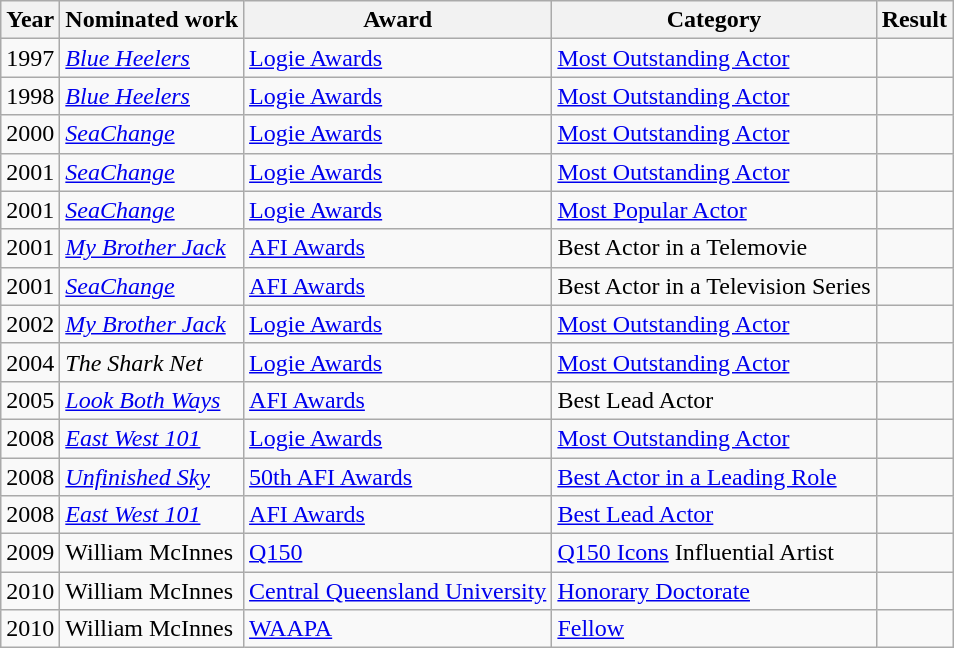<table class="wikitable sortable">
<tr>
<th>Year</th>
<th>Nominated work</th>
<th>Award</th>
<th>Category</th>
<th>Result</th>
</tr>
<tr>
<td>1997</td>
<td><em><a href='#'>Blue Heelers</a></em></td>
<td><a href='#'>Logie Awards</a></td>
<td><a href='#'>Most Outstanding Actor</a></td>
<td></td>
</tr>
<tr>
<td>1998</td>
<td><em><a href='#'>Blue Heelers</a></em></td>
<td><a href='#'>Logie Awards</a></td>
<td><a href='#'>Most Outstanding Actor</a></td>
<td></td>
</tr>
<tr>
<td>2000</td>
<td><em><a href='#'>SeaChange</a></em></td>
<td><a href='#'>Logie Awards</a></td>
<td><a href='#'>Most Outstanding Actor</a></td>
<td></td>
</tr>
<tr>
<td>2001</td>
<td><em><a href='#'>SeaChange</a></em></td>
<td><a href='#'>Logie Awards</a></td>
<td><a href='#'>Most Outstanding Actor</a></td>
<td></td>
</tr>
<tr>
<td>2001</td>
<td><em><a href='#'>SeaChange</a></em></td>
<td><a href='#'>Logie Awards</a></td>
<td><a href='#'>Most Popular Actor</a></td>
<td></td>
</tr>
<tr>
<td>2001</td>
<td><em><a href='#'>My Brother Jack</a></em></td>
<td><a href='#'>AFI Awards</a></td>
<td>Best Actor in a Telemovie</td>
<td></td>
</tr>
<tr>
<td>2001</td>
<td><em><a href='#'>SeaChange</a></em></td>
<td><a href='#'>AFI Awards</a></td>
<td>Best Actor in a Television Series</td>
<td></td>
</tr>
<tr>
<td>2002</td>
<td><em><a href='#'>My Brother Jack</a></em></td>
<td><a href='#'>Logie Awards</a></td>
<td><a href='#'>Most Outstanding Actor</a></td>
<td></td>
</tr>
<tr>
<td>2004</td>
<td><em>The Shark Net</em></td>
<td><a href='#'>Logie Awards</a></td>
<td><a href='#'>Most Outstanding Actor</a></td>
<td></td>
</tr>
<tr>
<td>2005</td>
<td><em><a href='#'>Look Both Ways</a></em></td>
<td><a href='#'>AFI Awards</a></td>
<td>Best Lead Actor</td>
<td></td>
</tr>
<tr>
<td>2008</td>
<td><em><a href='#'>East West 101</a></em></td>
<td><a href='#'>Logie Awards</a></td>
<td><a href='#'>Most Outstanding Actor</a></td>
<td></td>
</tr>
<tr>
<td>2008</td>
<td><em><a href='#'>Unfinished Sky</a></em></td>
<td><a href='#'>50th AFI Awards</a></td>
<td><a href='#'>Best Actor in a Leading Role</a></td>
<td></td>
</tr>
<tr>
<td>2008</td>
<td><em><a href='#'>East West 101</a></em></td>
<td><a href='#'>AFI Awards</a></td>
<td><a href='#'>Best Lead Actor</a></td>
<td></td>
</tr>
<tr>
<td>2009</td>
<td>William McInnes</td>
<td><a href='#'>Q150</a></td>
<td><a href='#'>Q150 Icons</a> Influential Artist</td>
<td></td>
</tr>
<tr>
<td>2010</td>
<td>William McInnes</td>
<td><a href='#'>Central Queensland University</a></td>
<td><a href='#'>Honorary Doctorate</a></td>
<td></td>
</tr>
<tr>
<td>2010</td>
<td>William McInnes</td>
<td><a href='#'>WAAPA</a></td>
<td><a href='#'>Fellow</a></td>
<td> </td>
</tr>
</table>
